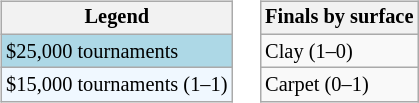<table>
<tr valign=top>
<td><br><table class=wikitable style="font-size:85%">
<tr>
<th>Legend</th>
</tr>
<tr style="background:lightblue;">
<td>$25,000 tournaments</td>
</tr>
<tr style="background:#f0f8ff;">
<td>$15,000 tournaments (1–1)</td>
</tr>
</table>
</td>
<td><br><table class=wikitable style="font-size:85%">
<tr>
<th>Finals by surface</th>
</tr>
<tr>
<td>Clay (1–0)</td>
</tr>
<tr>
<td>Carpet (0–1)</td>
</tr>
</table>
</td>
</tr>
</table>
